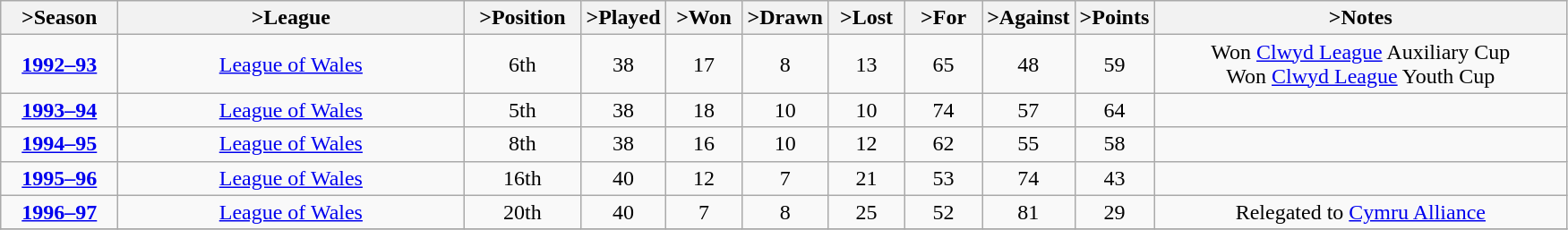<table class="wikitable" style="text-align: center">
<tr>
<th <col width="80px">>Season</th>
<th <col width="250px">>League</th>
<th <col width="80px">>Position</th>
<th <col width="50px">>Played</th>
<th <col width="50px">>Won</th>
<th <col width="50px">>Drawn</th>
<th <col width="50px">>Lost</th>
<th <col width="50px">>For</th>
<th <col width="50px">>Against</th>
<th <col width="50px">>Points</th>
<th <col width="300px">>Notes</th>
</tr>
<tr>
<td><strong><a href='#'>1992–93</a></strong></td>
<td><a href='#'>League of Wales</a></td>
<td>6th</td>
<td>38</td>
<td>17</td>
<td>8</td>
<td>13</td>
<td>65</td>
<td>48</td>
<td>59</td>
<td>Won <a href='#'>Clwyd League</a> Auxiliary Cup<br>Won <a href='#'>Clwyd League</a> Youth Cup</td>
</tr>
<tr>
<td><strong><a href='#'>1993–94</a></strong></td>
<td><a href='#'>League of Wales</a></td>
<td>5th</td>
<td>38</td>
<td>18</td>
<td>10</td>
<td>10</td>
<td>74</td>
<td>57</td>
<td>64</td>
<td></td>
</tr>
<tr>
<td><strong><a href='#'>1994–95</a></strong></td>
<td><a href='#'>League of Wales</a></td>
<td>8th</td>
<td>38</td>
<td>16</td>
<td>10</td>
<td>12</td>
<td>62</td>
<td>55</td>
<td>58</td>
<td></td>
</tr>
<tr>
<td><strong><a href='#'>1995–96</a></strong></td>
<td><a href='#'>League of Wales</a></td>
<td>16th</td>
<td>40</td>
<td>12</td>
<td>7</td>
<td>21</td>
<td>53</td>
<td>74</td>
<td>43</td>
<td></td>
</tr>
<tr>
<td><strong><a href='#'>1996–97</a></strong></td>
<td><a href='#'>League of Wales</a></td>
<td>20th</td>
<td>40</td>
<td>7</td>
<td>8</td>
<td>25</td>
<td>52</td>
<td>81</td>
<td>29</td>
<td>Relegated to <a href='#'>Cymru Alliance</a></td>
</tr>
<tr>
</tr>
</table>
